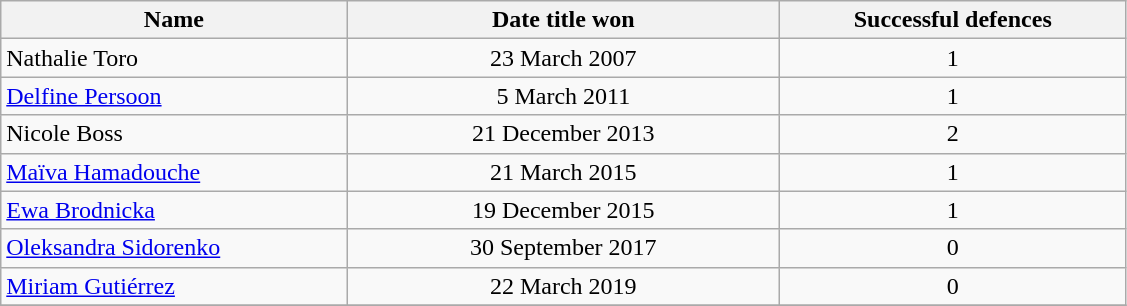<table class="wikitable" style="text-align:center">
<tr>
<th style="width:20%;">Name</th>
<th style="width:25%;">Date title won</th>
<th style="width:20%;">Successful defences</th>
</tr>
<tr>
<td align=left> Nathalie Toro</td>
<td>23 March 2007</td>
<td>1</td>
</tr>
<tr>
<td align=left> <a href='#'>Delfine Persoon</a></td>
<td>5 March 2011</td>
<td>1</td>
</tr>
<tr>
<td align=left> Nicole Boss</td>
<td>21 December 2013</td>
<td>2</td>
</tr>
<tr>
<td align=left> <a href='#'>Maïva Hamadouche</a></td>
<td>21 March 2015</td>
<td>1</td>
</tr>
<tr>
<td align=left> <a href='#'>Ewa Brodnicka</a></td>
<td>19 December 2015</td>
<td>1</td>
</tr>
<tr>
<td align=left> <a href='#'>Oleksandra Sidorenko</a></td>
<td>30 September 2017</td>
<td>0</td>
</tr>
<tr>
<td align=left> <a href='#'>Miriam Gutiérrez</a></td>
<td>22 March 2019</td>
<td>0</td>
</tr>
<tr>
</tr>
</table>
